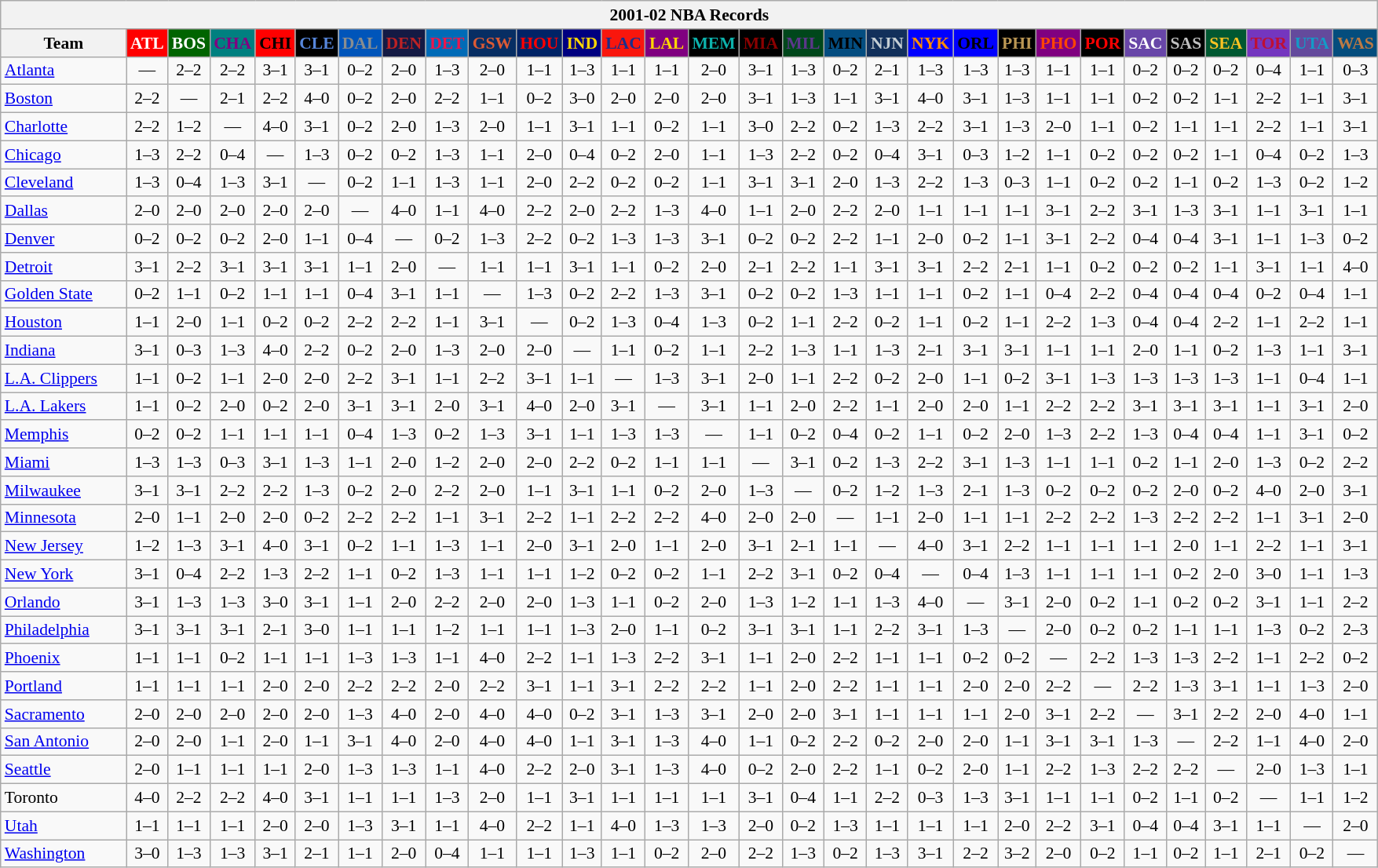<table class="wikitable" style="font-size:90%; text-align:center;">
<tr>
<th colspan=30>2001-02 NBA Records</th>
</tr>
<tr>
<th width=100>Team</th>
<th style="background:#FF0000;color:#FFFFFF;width=35">ATL</th>
<th style="background:#006400;color:#FFFFFF;width=35">BOS</th>
<th style="background:#008080;color:#800080;width=35">CHA</th>
<th style="background:#FF0000;color:#000000;width=35">CHI</th>
<th style="background:#000000;color:#5787DC;width=35">CLE</th>
<th style="background:#0055BA;color:#898D8F;width=35">DAL</th>
<th style="background:#141A44;color:#BC2224;width=35">DEN</th>
<th style="background:#006BB7;color:#ED164B;width=35">DET</th>
<th style="background:#072E63;color:#DC5A34;width=35">GSW</th>
<th style="background:#002366;color:#FF0000;width=35">HOU</th>
<th style="background:#000080;color:#FFD700;width=35">IND</th>
<th style="background:#F9160D;color:#1A2E8B;width=35">LAC</th>
<th style="background:#800080;color:#FFD700;width=35">LAL</th>
<th style="background:#000000;color:#0CB2AC;width=35">MEM</th>
<th style="background:#000000;color:#8B0000;width=35">MIA</th>
<th style="background:#00471B;color:#5C378A;width=35">MIL</th>
<th style="background:#044D80;color:#000000;width=35">MIN</th>
<th style="background:#12305B;color:#C4CED4;width=35">NJN</th>
<th style="background:#0000FF;color:#FF8C00;width=35">NYK</th>
<th style="background:#0000FF;color:#000000;width=35">ORL</th>
<th style="background:#000000;color:#BB9754;width=35">PHI</th>
<th style="background:#800080;color:#FF4500;width=35">PHO</th>
<th style="background:#000000;color:#FF0000;width=35">POR</th>
<th style="background:#6846A8;color:#FFFFFF;width=35">SAC</th>
<th style="background:#000000;color:#C0C0C0;width=35">SAS</th>
<th style="background:#005831;color:#FFC322;width=35">SEA</th>
<th style="background:#7436BF;color:#BE0F34;width=35">TOR</th>
<th style="background:#644A9C;color:#149BC7;width=35">UTA</th>
<th style="background:#044D7D;color:#BC7A44;width=35">WAS</th>
</tr>
<tr>
<td style="text-align:left;"><a href='#'>Atlanta</a></td>
<td>—</td>
<td>2–2</td>
<td>2–2</td>
<td>3–1</td>
<td>3–1</td>
<td>0–2</td>
<td>2–0</td>
<td>1–3</td>
<td>2–0</td>
<td>1–1</td>
<td>1–3</td>
<td>1–1</td>
<td>1–1</td>
<td>2–0</td>
<td>3–1</td>
<td>1–3</td>
<td>0–2</td>
<td>2–1</td>
<td>1–3</td>
<td>1–3</td>
<td>1–3</td>
<td>1–1</td>
<td>1–1</td>
<td>0–2</td>
<td>0–2</td>
<td>0–2</td>
<td>0–4</td>
<td>1–1</td>
<td>0–3</td>
</tr>
<tr>
<td style="text-align:left;"><a href='#'>Boston</a></td>
<td>2–2</td>
<td>—</td>
<td>2–1</td>
<td>2–2</td>
<td>4–0</td>
<td>0–2</td>
<td>2–0</td>
<td>2–2</td>
<td>1–1</td>
<td>0–2</td>
<td>3–0</td>
<td>2–0</td>
<td>2–0</td>
<td>2–0</td>
<td>3–1</td>
<td>1–3</td>
<td>1–1</td>
<td>3–1</td>
<td>4–0</td>
<td>3–1</td>
<td>1–3</td>
<td>1–1</td>
<td>1–1</td>
<td>0–2</td>
<td>0–2</td>
<td>1–1</td>
<td>2–2</td>
<td>1–1</td>
<td>3–1</td>
</tr>
<tr>
<td style="text-align:left;"><a href='#'>Charlotte</a></td>
<td>2–2</td>
<td>1–2</td>
<td>—</td>
<td>4–0</td>
<td>3–1</td>
<td>0–2</td>
<td>2–0</td>
<td>1–3</td>
<td>2–0</td>
<td>1–1</td>
<td>3–1</td>
<td>1–1</td>
<td>0–2</td>
<td>1–1</td>
<td>3–0</td>
<td>2–2</td>
<td>0–2</td>
<td>1–3</td>
<td>2–2</td>
<td>3–1</td>
<td>1–3</td>
<td>2–0</td>
<td>1–1</td>
<td>0–2</td>
<td>1–1</td>
<td>1–1</td>
<td>2–2</td>
<td>1–1</td>
<td>3–1</td>
</tr>
<tr>
<td style="text-align:left;"><a href='#'>Chicago</a></td>
<td>1–3</td>
<td>2–2</td>
<td>0–4</td>
<td>—</td>
<td>1–3</td>
<td>0–2</td>
<td>0–2</td>
<td>1–3</td>
<td>1–1</td>
<td>2–0</td>
<td>0–4</td>
<td>0–2</td>
<td>2–0</td>
<td>1–1</td>
<td>1–3</td>
<td>2–2</td>
<td>0–2</td>
<td>0–4</td>
<td>3–1</td>
<td>0–3</td>
<td>1–2</td>
<td>1–1</td>
<td>0–2</td>
<td>0–2</td>
<td>0–2</td>
<td>1–1</td>
<td>0–4</td>
<td>0–2</td>
<td>1–3</td>
</tr>
<tr>
<td style="text-align:left;"><a href='#'>Cleveland</a></td>
<td>1–3</td>
<td>0–4</td>
<td>1–3</td>
<td>3–1</td>
<td>—</td>
<td>0–2</td>
<td>1–1</td>
<td>1–3</td>
<td>1–1</td>
<td>2–0</td>
<td>2–2</td>
<td>0–2</td>
<td>0–2</td>
<td>1–1</td>
<td>3–1</td>
<td>3–1</td>
<td>2–0</td>
<td>1–3</td>
<td>2–2</td>
<td>1–3</td>
<td>0–3</td>
<td>1–1</td>
<td>0–2</td>
<td>0–2</td>
<td>1–1</td>
<td>0–2</td>
<td>1–3</td>
<td>0–2</td>
<td>1–2</td>
</tr>
<tr>
<td style="text-align:left;"><a href='#'>Dallas</a></td>
<td>2–0</td>
<td>2–0</td>
<td>2–0</td>
<td>2–0</td>
<td>2–0</td>
<td>—</td>
<td>4–0</td>
<td>1–1</td>
<td>4–0</td>
<td>2–2</td>
<td>2–0</td>
<td>2–2</td>
<td>1–3</td>
<td>4–0</td>
<td>1–1</td>
<td>2–0</td>
<td>2–2</td>
<td>2–0</td>
<td>1–1</td>
<td>1–1</td>
<td>1–1</td>
<td>3–1</td>
<td>2–2</td>
<td>3–1</td>
<td>1–3</td>
<td>3–1</td>
<td>1–1</td>
<td>3–1</td>
<td>1–1</td>
</tr>
<tr>
<td style="text-align:left;"><a href='#'>Denver</a></td>
<td>0–2</td>
<td>0–2</td>
<td>0–2</td>
<td>2–0</td>
<td>1–1</td>
<td>0–4</td>
<td>—</td>
<td>0–2</td>
<td>1–3</td>
<td>2–2</td>
<td>0–2</td>
<td>1–3</td>
<td>1–3</td>
<td>3–1</td>
<td>0–2</td>
<td>0–2</td>
<td>2–2</td>
<td>1–1</td>
<td>2–0</td>
<td>0–2</td>
<td>1–1</td>
<td>3–1</td>
<td>2–2</td>
<td>0–4</td>
<td>0–4</td>
<td>3–1</td>
<td>1–1</td>
<td>1–3</td>
<td>0–2</td>
</tr>
<tr>
<td style="text-align:left;"><a href='#'>Detroit</a></td>
<td>3–1</td>
<td>2–2</td>
<td>3–1</td>
<td>3–1</td>
<td>3–1</td>
<td>1–1</td>
<td>2–0</td>
<td>—</td>
<td>1–1</td>
<td>1–1</td>
<td>3–1</td>
<td>1–1</td>
<td>0–2</td>
<td>2–0</td>
<td>2–1</td>
<td>2–2</td>
<td>1–1</td>
<td>3–1</td>
<td>3–1</td>
<td>2–2</td>
<td>2–1</td>
<td>1–1</td>
<td>0–2</td>
<td>0–2</td>
<td>0–2</td>
<td>1–1</td>
<td>3–1</td>
<td>1–1</td>
<td>4–0</td>
</tr>
<tr>
<td style="text-align:left;"><a href='#'>Golden State</a></td>
<td>0–2</td>
<td>1–1</td>
<td>0–2</td>
<td>1–1</td>
<td>1–1</td>
<td>0–4</td>
<td>3–1</td>
<td>1–1</td>
<td>—</td>
<td>1–3</td>
<td>0–2</td>
<td>2–2</td>
<td>1–3</td>
<td>3–1</td>
<td>0–2</td>
<td>0–2</td>
<td>1–3</td>
<td>1–1</td>
<td>1–1</td>
<td>0–2</td>
<td>1–1</td>
<td>0–4</td>
<td>2–2</td>
<td>0–4</td>
<td>0–4</td>
<td>0–4</td>
<td>0–2</td>
<td>0–4</td>
<td>1–1</td>
</tr>
<tr>
<td style="text-align:left;"><a href='#'>Houston</a></td>
<td>1–1</td>
<td>2–0</td>
<td>1–1</td>
<td>0–2</td>
<td>0–2</td>
<td>2–2</td>
<td>2–2</td>
<td>1–1</td>
<td>3–1</td>
<td>—</td>
<td>0–2</td>
<td>1–3</td>
<td>0–4</td>
<td>1–3</td>
<td>0–2</td>
<td>1–1</td>
<td>2–2</td>
<td>0–2</td>
<td>1–1</td>
<td>0–2</td>
<td>1–1</td>
<td>2–2</td>
<td>1–3</td>
<td>0–4</td>
<td>0–4</td>
<td>2–2</td>
<td>1–1</td>
<td>2–2</td>
<td>1–1</td>
</tr>
<tr>
<td style="text-align:left;"><a href='#'>Indiana</a></td>
<td>3–1</td>
<td>0–3</td>
<td>1–3</td>
<td>4–0</td>
<td>2–2</td>
<td>0–2</td>
<td>2–0</td>
<td>1–3</td>
<td>2–0</td>
<td>2–0</td>
<td>—</td>
<td>1–1</td>
<td>0–2</td>
<td>1–1</td>
<td>2–2</td>
<td>1–3</td>
<td>1–1</td>
<td>1–3</td>
<td>2–1</td>
<td>3–1</td>
<td>3–1</td>
<td>1–1</td>
<td>1–1</td>
<td>2–0</td>
<td>1–1</td>
<td>0–2</td>
<td>1–3</td>
<td>1–1</td>
<td>3–1</td>
</tr>
<tr>
<td style="text-align:left;"><a href='#'>L.A. Clippers</a></td>
<td>1–1</td>
<td>0–2</td>
<td>1–1</td>
<td>2–0</td>
<td>2–0</td>
<td>2–2</td>
<td>3–1</td>
<td>1–1</td>
<td>2–2</td>
<td>3–1</td>
<td>1–1</td>
<td>—</td>
<td>1–3</td>
<td>3–1</td>
<td>2–0</td>
<td>1–1</td>
<td>2–2</td>
<td>0–2</td>
<td>2–0</td>
<td>1–1</td>
<td>0–2</td>
<td>3–1</td>
<td>1–3</td>
<td>1–3</td>
<td>1–3</td>
<td>1–3</td>
<td>1–1</td>
<td>0–4</td>
<td>1–1</td>
</tr>
<tr>
<td style="text-align:left;"><a href='#'>L.A. Lakers</a></td>
<td>1–1</td>
<td>0–2</td>
<td>2–0</td>
<td>0–2</td>
<td>2–0</td>
<td>3–1</td>
<td>3–1</td>
<td>2–0</td>
<td>3–1</td>
<td>4–0</td>
<td>2–0</td>
<td>3–1</td>
<td>—</td>
<td>3–1</td>
<td>1–1</td>
<td>2–0</td>
<td>2–2</td>
<td>1–1</td>
<td>2–0</td>
<td>2–0</td>
<td>1–1</td>
<td>2–2</td>
<td>2–2</td>
<td>3–1</td>
<td>3–1</td>
<td>3–1</td>
<td>1–1</td>
<td>3–1</td>
<td>2–0</td>
</tr>
<tr>
<td style="text-align:left;"><a href='#'>Memphis</a></td>
<td>0–2</td>
<td>0–2</td>
<td>1–1</td>
<td>1–1</td>
<td>1–1</td>
<td>0–4</td>
<td>1–3</td>
<td>0–2</td>
<td>1–3</td>
<td>3–1</td>
<td>1–1</td>
<td>1–3</td>
<td>1–3</td>
<td>—</td>
<td>1–1</td>
<td>0–2</td>
<td>0–4</td>
<td>0–2</td>
<td>1–1</td>
<td>0–2</td>
<td>2–0</td>
<td>1–3</td>
<td>2–2</td>
<td>1–3</td>
<td>0–4</td>
<td>0–4</td>
<td>1–1</td>
<td>3–1</td>
<td>0–2</td>
</tr>
<tr>
<td style="text-align:left;"><a href='#'>Miami</a></td>
<td>1–3</td>
<td>1–3</td>
<td>0–3</td>
<td>3–1</td>
<td>1–3</td>
<td>1–1</td>
<td>2–0</td>
<td>1–2</td>
<td>2–0</td>
<td>2–0</td>
<td>2–2</td>
<td>0–2</td>
<td>1–1</td>
<td>1–1</td>
<td>—</td>
<td>3–1</td>
<td>0–2</td>
<td>1–3</td>
<td>2–2</td>
<td>3–1</td>
<td>1–3</td>
<td>1–1</td>
<td>1–1</td>
<td>0–2</td>
<td>1–1</td>
<td>2–0</td>
<td>1–3</td>
<td>0–2</td>
<td>2–2</td>
</tr>
<tr>
<td style="text-align:left;"><a href='#'>Milwaukee</a></td>
<td>3–1</td>
<td>3–1</td>
<td>2–2</td>
<td>2–2</td>
<td>1–3</td>
<td>0–2</td>
<td>2–0</td>
<td>2–2</td>
<td>2–0</td>
<td>1–1</td>
<td>3–1</td>
<td>1–1</td>
<td>0–2</td>
<td>2–0</td>
<td>1–3</td>
<td>—</td>
<td>0–2</td>
<td>1–2</td>
<td>1–3</td>
<td>2–1</td>
<td>1–3</td>
<td>0–2</td>
<td>0–2</td>
<td>0–2</td>
<td>2–0</td>
<td>0–2</td>
<td>4–0</td>
<td>2–0</td>
<td>3–1</td>
</tr>
<tr>
<td style="text-align:left;"><a href='#'>Minnesota</a></td>
<td>2–0</td>
<td>1–1</td>
<td>2–0</td>
<td>2–0</td>
<td>0–2</td>
<td>2–2</td>
<td>2–2</td>
<td>1–1</td>
<td>3–1</td>
<td>2–2</td>
<td>1–1</td>
<td>2–2</td>
<td>2–2</td>
<td>4–0</td>
<td>2–0</td>
<td>2–0</td>
<td>—</td>
<td>1–1</td>
<td>2–0</td>
<td>1–1</td>
<td>1–1</td>
<td>2–2</td>
<td>2–2</td>
<td>1–3</td>
<td>2–2</td>
<td>2–2</td>
<td>1–1</td>
<td>3–1</td>
<td>2–0</td>
</tr>
<tr>
<td style="text-align:left;"><a href='#'>New Jersey</a></td>
<td>1–2</td>
<td>1–3</td>
<td>3–1</td>
<td>4–0</td>
<td>3–1</td>
<td>0–2</td>
<td>1–1</td>
<td>1–3</td>
<td>1–1</td>
<td>2–0</td>
<td>3–1</td>
<td>2–0</td>
<td>1–1</td>
<td>2–0</td>
<td>3–1</td>
<td>2–1</td>
<td>1–1</td>
<td>—</td>
<td>4–0</td>
<td>3–1</td>
<td>2–2</td>
<td>1–1</td>
<td>1–1</td>
<td>1–1</td>
<td>2–0</td>
<td>1–1</td>
<td>2–2</td>
<td>1–1</td>
<td>3–1</td>
</tr>
<tr>
<td style="text-align:left;"><a href='#'>New York</a></td>
<td>3–1</td>
<td>0–4</td>
<td>2–2</td>
<td>1–3</td>
<td>2–2</td>
<td>1–1</td>
<td>0–2</td>
<td>1–3</td>
<td>1–1</td>
<td>1–1</td>
<td>1–2</td>
<td>0–2</td>
<td>0–2</td>
<td>1–1</td>
<td>2–2</td>
<td>3–1</td>
<td>0–2</td>
<td>0–4</td>
<td>—</td>
<td>0–4</td>
<td>1–3</td>
<td>1–1</td>
<td>1–1</td>
<td>1–1</td>
<td>0–2</td>
<td>2–0</td>
<td>3–0</td>
<td>1–1</td>
<td>1–3</td>
</tr>
<tr>
<td style="text-align:left;"><a href='#'>Orlando</a></td>
<td>3–1</td>
<td>1–3</td>
<td>1–3</td>
<td>3–0</td>
<td>3–1</td>
<td>1–1</td>
<td>2–0</td>
<td>2–2</td>
<td>2–0</td>
<td>2–0</td>
<td>1–3</td>
<td>1–1</td>
<td>0–2</td>
<td>2–0</td>
<td>1–3</td>
<td>1–2</td>
<td>1–1</td>
<td>1–3</td>
<td>4–0</td>
<td>—</td>
<td>3–1</td>
<td>2–0</td>
<td>0–2</td>
<td>1–1</td>
<td>0–2</td>
<td>0–2</td>
<td>3–1</td>
<td>1–1</td>
<td>2–2</td>
</tr>
<tr>
<td style="text-align:left;"><a href='#'>Philadelphia</a></td>
<td>3–1</td>
<td>3–1</td>
<td>3–1</td>
<td>2–1</td>
<td>3–0</td>
<td>1–1</td>
<td>1–1</td>
<td>1–2</td>
<td>1–1</td>
<td>1–1</td>
<td>1–3</td>
<td>2–0</td>
<td>1–1</td>
<td>0–2</td>
<td>3–1</td>
<td>3–1</td>
<td>1–1</td>
<td>2–2</td>
<td>3–1</td>
<td>1–3</td>
<td>—</td>
<td>2–0</td>
<td>0–2</td>
<td>0–2</td>
<td>1–1</td>
<td>1–1</td>
<td>1–3</td>
<td>0–2</td>
<td>2–3</td>
</tr>
<tr>
<td style="text-align:left;"><a href='#'>Phoenix</a></td>
<td>1–1</td>
<td>1–1</td>
<td>0–2</td>
<td>1–1</td>
<td>1–1</td>
<td>1–3</td>
<td>1–3</td>
<td>1–1</td>
<td>4–0</td>
<td>2–2</td>
<td>1–1</td>
<td>1–3</td>
<td>2–2</td>
<td>3–1</td>
<td>1–1</td>
<td>2–0</td>
<td>2–2</td>
<td>1–1</td>
<td>1–1</td>
<td>0–2</td>
<td>0–2</td>
<td>—</td>
<td>2–2</td>
<td>1–3</td>
<td>1–3</td>
<td>2–2</td>
<td>1–1</td>
<td>2–2</td>
<td>0–2</td>
</tr>
<tr>
<td style="text-align:left;"><a href='#'>Portland</a></td>
<td>1–1</td>
<td>1–1</td>
<td>1–1</td>
<td>2–0</td>
<td>2–0</td>
<td>2–2</td>
<td>2–2</td>
<td>2–0</td>
<td>2–2</td>
<td>3–1</td>
<td>1–1</td>
<td>3–1</td>
<td>2–2</td>
<td>2–2</td>
<td>1–1</td>
<td>2–0</td>
<td>2–2</td>
<td>1–1</td>
<td>1–1</td>
<td>2–0</td>
<td>2–0</td>
<td>2–2</td>
<td>—</td>
<td>2–2</td>
<td>1–3</td>
<td>3–1</td>
<td>1–1</td>
<td>1–3</td>
<td>2–0</td>
</tr>
<tr>
<td style="text-align:left;"><a href='#'>Sacramento</a></td>
<td>2–0</td>
<td>2–0</td>
<td>2–0</td>
<td>2–0</td>
<td>2–0</td>
<td>1–3</td>
<td>4–0</td>
<td>2–0</td>
<td>4–0</td>
<td>4–0</td>
<td>0–2</td>
<td>3–1</td>
<td>1–3</td>
<td>3–1</td>
<td>2–0</td>
<td>2–0</td>
<td>3–1</td>
<td>1–1</td>
<td>1–1</td>
<td>1–1</td>
<td>2–0</td>
<td>3–1</td>
<td>2–2</td>
<td>—</td>
<td>3–1</td>
<td>2–2</td>
<td>2–0</td>
<td>4–0</td>
<td>1–1</td>
</tr>
<tr>
<td style="text-align:left;"><a href='#'>San Antonio</a></td>
<td>2–0</td>
<td>2–0</td>
<td>1–1</td>
<td>2–0</td>
<td>1–1</td>
<td>3–1</td>
<td>4–0</td>
<td>2–0</td>
<td>4–0</td>
<td>4–0</td>
<td>1–1</td>
<td>3–1</td>
<td>1–3</td>
<td>4–0</td>
<td>1–1</td>
<td>0–2</td>
<td>2–2</td>
<td>0–2</td>
<td>2–0</td>
<td>2–0</td>
<td>1–1</td>
<td>3–1</td>
<td>3–1</td>
<td>1–3</td>
<td>—</td>
<td>2–2</td>
<td>1–1</td>
<td>4–0</td>
<td>2–0</td>
</tr>
<tr>
<td style="text-align:left;"><a href='#'>Seattle</a></td>
<td>2–0</td>
<td>1–1</td>
<td>1–1</td>
<td>1–1</td>
<td>2–0</td>
<td>1–3</td>
<td>1–3</td>
<td>1–1</td>
<td>4–0</td>
<td>2–2</td>
<td>2–0</td>
<td>3–1</td>
<td>1–3</td>
<td>4–0</td>
<td>0–2</td>
<td>2–0</td>
<td>2–2</td>
<td>1–1</td>
<td>0–2</td>
<td>2–0</td>
<td>1–1</td>
<td>2–2</td>
<td>1–3</td>
<td>2–2</td>
<td>2–2</td>
<td>—</td>
<td>2–0</td>
<td>1–3</td>
<td>1–1</td>
</tr>
<tr>
<td style="text-align:left;">Toronto</td>
<td>4–0</td>
<td>2–2</td>
<td>2–2</td>
<td>4–0</td>
<td>3–1</td>
<td>1–1</td>
<td>1–1</td>
<td>1–3</td>
<td>2–0</td>
<td>1–1</td>
<td>3–1</td>
<td>1–1</td>
<td>1–1</td>
<td>1–1</td>
<td>3–1</td>
<td>0–4</td>
<td>1–1</td>
<td>2–2</td>
<td>0–3</td>
<td>1–3</td>
<td>3–1</td>
<td>1–1</td>
<td>1–1</td>
<td>0–2</td>
<td>1–1</td>
<td>0–2</td>
<td>—</td>
<td>1–1</td>
<td>1–2</td>
</tr>
<tr>
<td style="text-align:left;"><a href='#'>Utah</a></td>
<td>1–1</td>
<td>1–1</td>
<td>1–1</td>
<td>2–0</td>
<td>2–0</td>
<td>1–3</td>
<td>3–1</td>
<td>1–1</td>
<td>4–0</td>
<td>2–2</td>
<td>1–1</td>
<td>4–0</td>
<td>1–3</td>
<td>1–3</td>
<td>2–0</td>
<td>0–2</td>
<td>1–3</td>
<td>1–1</td>
<td>1–1</td>
<td>1–1</td>
<td>2–0</td>
<td>2–2</td>
<td>3–1</td>
<td>0–4</td>
<td>0–4</td>
<td>3–1</td>
<td>1–1</td>
<td>—</td>
<td>2–0</td>
</tr>
<tr>
<td style="text-align:left;"><a href='#'>Washington</a></td>
<td>3–0</td>
<td>1–3</td>
<td>1–3</td>
<td>3–1</td>
<td>2–1</td>
<td>1–1</td>
<td>2–0</td>
<td>0–4</td>
<td>1–1</td>
<td>1–1</td>
<td>1–3</td>
<td>1–1</td>
<td>0–2</td>
<td>2–0</td>
<td>2–2</td>
<td>1–3</td>
<td>0–2</td>
<td>1–3</td>
<td>3–1</td>
<td>2–2</td>
<td>3–2</td>
<td>2–0</td>
<td>0–2</td>
<td>1–1</td>
<td>0–2</td>
<td>1–1</td>
<td>2–1</td>
<td>0–2</td>
<td>—</td>
</tr>
</table>
